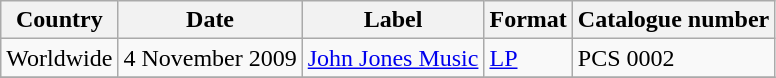<table class="wikitable">
<tr>
<th>Country</th>
<th>Date</th>
<th>Label</th>
<th>Format</th>
<th>Catalogue number</th>
</tr>
<tr>
<td>Worldwide</td>
<td>4 November 2009</td>
<td><a href='#'>John Jones Music</a></td>
<td><a href='#'>LP</a></td>
<td>PCS 0002</td>
</tr>
<tr>
</tr>
</table>
